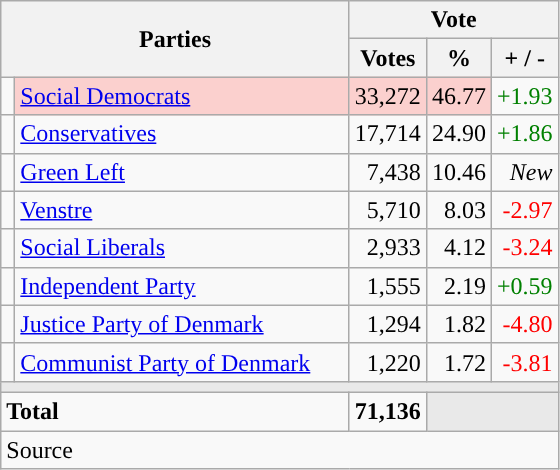<table class="wikitable" style="text-align:right;">
<tr>
<th style="text-align:centre;" rowspan="2" colspan="2" width="225">Parties</th>
<th colspan="3">Vote</th>
</tr>
<tr>
<th width="15">Votes</th>
<th width="15">%</th>
<th width="15">+ / -</th>
</tr>
<tr>
<td width="2" style="color:inherit;background:"></td>
<td bgcolor=#fbd0ce  align="left"><a href='#'>Social Democrats</a></td>
<td bgcolor=#fbd0ce>33,272</td>
<td bgcolor=#fbd0ce>46.77</td>
<td style=color:green;>+1.93</td>
</tr>
<tr>
<td width="2" style="color:inherit;background:"></td>
<td align="left"><a href='#'>Conservatives</a></td>
<td>17,714</td>
<td>24.90</td>
<td style=color:green;>+1.86</td>
</tr>
<tr>
<td width="2" style="color:inherit;background:"></td>
<td align="left"><a href='#'>Green Left</a></td>
<td>7,438</td>
<td>10.46</td>
<td><em>New</em></td>
</tr>
<tr>
<td width="2" style="color:inherit;background:"></td>
<td align="left"><a href='#'>Venstre</a></td>
<td>5,710</td>
<td>8.03</td>
<td style=color:red;>-2.97</td>
</tr>
<tr>
<td width="2" style="color:inherit;background:"></td>
<td align="left"><a href='#'>Social Liberals</a></td>
<td>2,933</td>
<td>4.12</td>
<td style=color:red;>-3.24</td>
</tr>
<tr>
<td width="2" style="color:inherit;background:"></td>
<td align="left"><a href='#'>Independent Party</a></td>
<td>1,555</td>
<td>2.19</td>
<td style=color:green;>+0.59</td>
</tr>
<tr>
<td width="2" style="color:inherit;background:"></td>
<td align="left"><a href='#'>Justice Party of Denmark</a></td>
<td>1,294</td>
<td>1.82</td>
<td style=color:red;>-4.80</td>
</tr>
<tr>
<td width="2" style="color:inherit;background:"></td>
<td align="left"><a href='#'>Communist Party of Denmark</a></td>
<td>1,220</td>
<td>1.72</td>
<td style=color:red;>-3.81</td>
</tr>
<tr>
<td colspan="7" bgcolor="#E9E9E9"></td>
</tr>
<tr>
<td align="left" colspan="2"><strong>Total</strong></td>
<td><strong>71,136</strong></td>
<td bgcolor="#E9E9E9" colspan="2"></td>
</tr>
<tr>
<td align="left" colspan="6">Source</td>
</tr>
</table>
